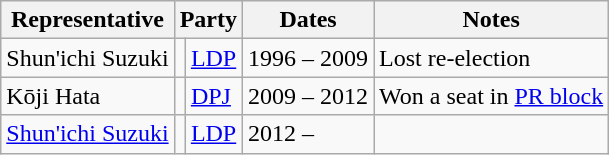<table class=wikitable>
<tr valign=bottom>
<th>Representative</th>
<th colspan="2">Party</th>
<th>Dates</th>
<th>Notes</th>
</tr>
<tr>
<td>Shun'ichi Suzuki</td>
<td bgcolor=></td>
<td><a href='#'>LDP</a></td>
<td>1996 – 2009</td>
<td>Lost re-election</td>
</tr>
<tr>
<td>Kōji Hata</td>
<td bgcolor=></td>
<td><a href='#'>DPJ</a></td>
<td>2009 – 2012</td>
<td>Won a seat in <a href='#'>PR block</a></td>
</tr>
<tr>
<td><a href='#'>Shun'ichi Suzuki</a></td>
<td bgcolor=></td>
<td><a href='#'>LDP</a></td>
<td>2012 –</td>
<td></td>
</tr>
</table>
